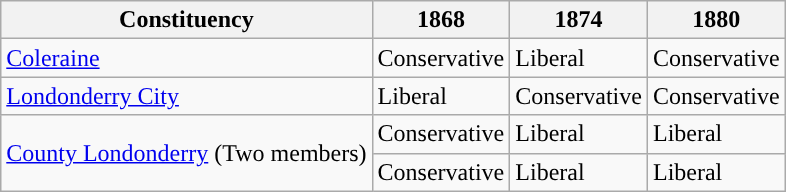<table class="wikitable">
<tr>
<th>Constituency</th>
<th>1868</th>
<th>1874</th>
<th>1880</th>
</tr>
<tr>
<td><a href='#'>Coleraine</a></td>
<td>Conservative</td>
<td>Liberal</td>
<td>Conservative</td>
</tr>
<tr>
<td><a href='#'>Londonderry City</a></td>
<td>Liberal</td>
<td>Conservative</td>
<td>Conservative</td>
</tr>
<tr>
<td rowspan="2"><a href='#'>County Londonderry</a> (Two members)</td>
<td>Conservative</td>
<td>Liberal</td>
<td>Liberal</td>
</tr>
<tr>
<td>Conservative</td>
<td>Liberal</td>
<td>Liberal</td>
</tr>
</table>
